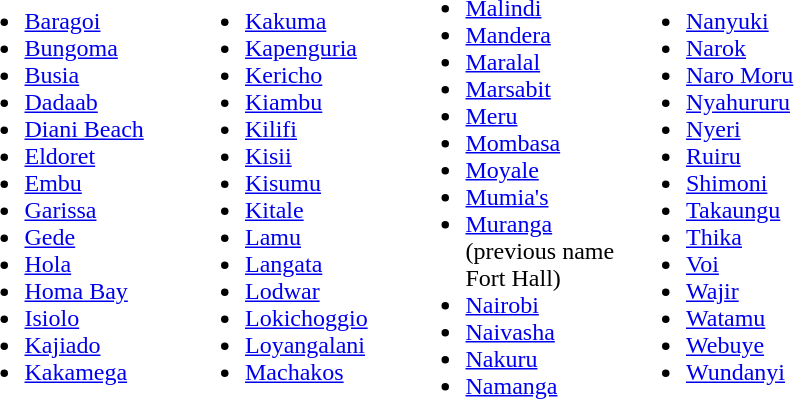<table width=590px>
<tr>
<td width="24%"><br><ul><li><a href='#'>Baragoi</a></li><li><a href='#'>Bungoma</a></li><li><a href='#'>Busia</a></li><li><a href='#'>Dadaab</a></li><li><a href='#'>Diani Beach</a></li><li><a href='#'>Eldoret</a></li><li><a href='#'>Embu</a></li><li><a href='#'>Garissa</a></li><li><a href='#'>Gede</a></li><li><a href='#'>Hola</a></li><li><a href='#'>Homa Bay</a></li><li><a href='#'>Isiolo</a></li><li><a href='#'>Kajiado</a></li><li><a href='#'>Kakamega</a></li></ul></td>
<td width="24%"><br><ul><li><a href='#'>Kakuma</a></li><li><a href='#'>Kapenguria</a></li><li><a href='#'>Kericho</a></li><li><a href='#'>Kiambu</a></li><li><a href='#'>Kilifi</a></li><li><a href='#'>Kisii</a></li><li><a href='#'>Kisumu</a></li><li><a href='#'>Kitale</a></li><li><a href='#'>Lamu</a></li><li><a href='#'>Langata</a></li><li><a href='#'>Lodwar</a></li><li><a href='#'>Lokichoggio</a></li><li><a href='#'>Loyangalani</a></li><li><a href='#'>Machakos</a></li></ul></td>
<td width="24%"><br><ul><li><a href='#'>Malindi</a></li><li><a href='#'>Mandera</a></li><li><a href='#'>Maralal</a></li><li><a href='#'>Marsabit</a></li><li><a href='#'>Meru</a></li><li><a href='#'>Mombasa</a></li><li><a href='#'>Moyale</a></li><li><a href='#'>Mumia's</a></li><li><a href='#'>Muranga</a> (previous name Fort Hall)</li><li><a href='#'>Nairobi</a></li><li><a href='#'>Naivasha</a></li><li><a href='#'>Nakuru</a></li><li><a href='#'>Namanga</a></li></ul></td>
<td width="24%"><br><ul><li><a href='#'>Nanyuki</a></li><li><a href='#'>Narok</a></li><li><a href='#'>Naro Moru</a></li><li><a href='#'>Nyahururu</a></li><li><a href='#'>Nyeri</a></li><li><a href='#'>Ruiru</a></li><li><a href='#'>Shimoni</a></li><li><a href='#'>Takaungu</a></li><li><a href='#'>Thika</a></li><li><a href='#'>Voi</a></li><li><a href='#'>Wajir</a></li><li><a href='#'>Watamu</a></li><li><a href='#'>Webuye</a></li><li><a href='#'>Wundanyi</a></li></ul></td>
</tr>
</table>
